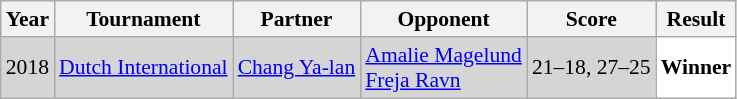<table class="sortable wikitable" style="font-size: 90%;">
<tr>
<th>Year</th>
<th>Tournament</th>
<th>Partner</th>
<th>Opponent</th>
<th>Score</th>
<th>Result</th>
</tr>
<tr style="background:#D5D5D5">
<td align="center">2018</td>
<td align="left"><a href='#'>Dutch International</a></td>
<td align="left"> <a href='#'>Chang Ya-lan</a></td>
<td align="left"> <a href='#'>Amalie Magelund</a> <br>  <a href='#'>Freja Ravn</a></td>
<td align="left">21–18, 27–25</td>
<td style="text-align:left; background:white"> <strong>Winner</strong></td>
</tr>
</table>
